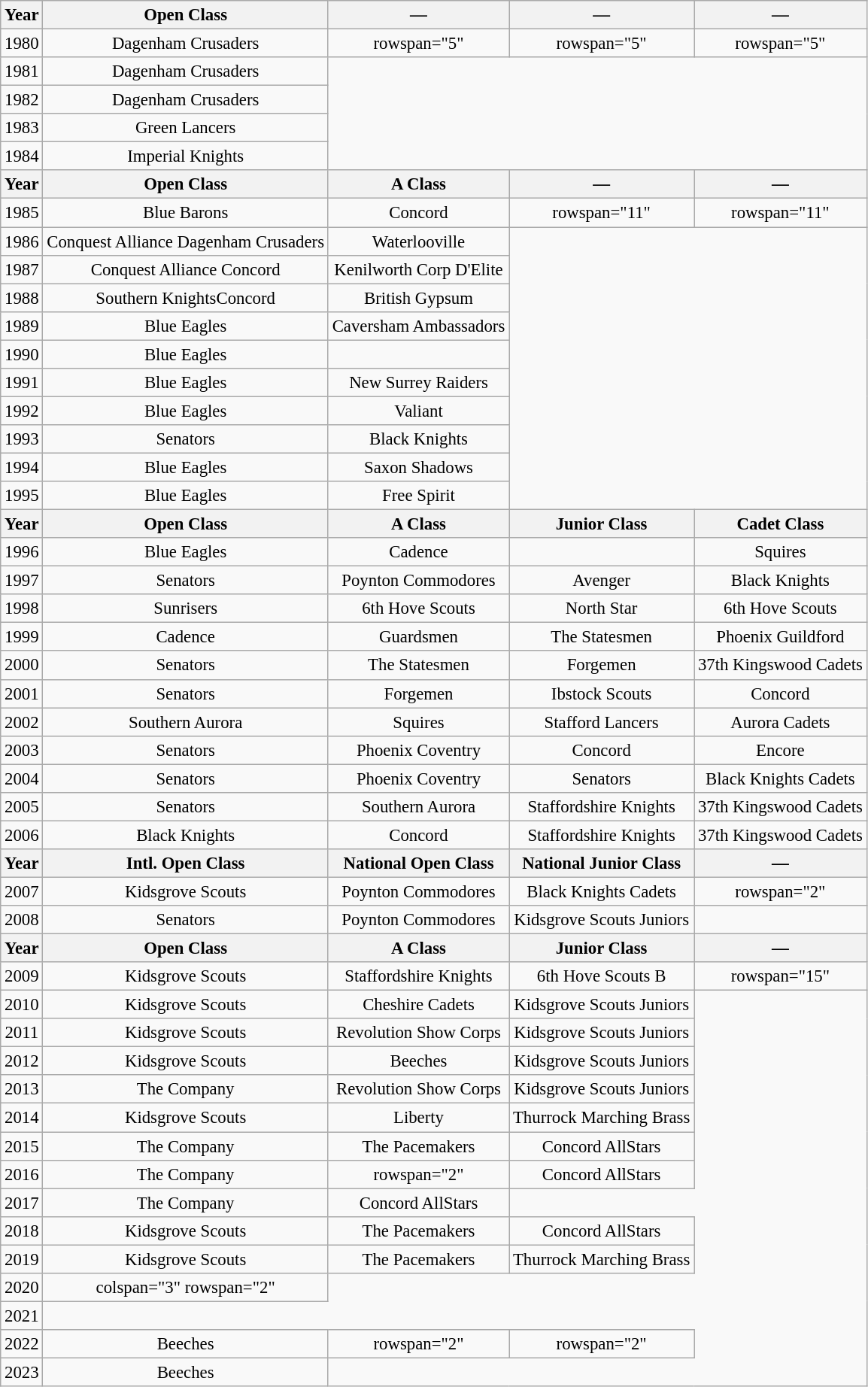<table class="wikitable" style="font-size: 95%; text-align:center;">
<tr>
<th>Year</th>
<th>Open Class</th>
<th>—</th>
<th>—</th>
<th>—</th>
</tr>
<tr>
<td>1980</td>
<td>Dagenham Crusaders </td>
<td>rowspan="5" </td>
<td>rowspan="5" </td>
<td>rowspan="5" </td>
</tr>
<tr>
<td>1981</td>
<td>Dagenham Crusaders </td>
</tr>
<tr>
<td>1982</td>
<td>Dagenham Crusaders </td>
</tr>
<tr>
<td>1983</td>
<td>Green Lancers</td>
</tr>
<tr>
<td>1984</td>
<td>Imperial Knights</td>
</tr>
<tr>
<th>Year</th>
<th>Open Class</th>
<th>A Class</th>
<th>—</th>
<th>—</th>
</tr>
<tr>
<td>1985</td>
<td>Blue Barons</td>
<td>Concord</td>
<td>rowspan="11" </td>
<td>rowspan="11" </td>
</tr>
<tr>
<td>1986</td>
<td>Conquest Alliance Dagenham Crusaders </td>
<td>Waterlooville</td>
</tr>
<tr>
<td>1987</td>
<td>Conquest Alliance Concord </td>
<td>Kenilworth Corp D'Elite</td>
</tr>
<tr>
<td>1988</td>
<td>Southern KnightsConcord </td>
<td>British Gypsum</td>
</tr>
<tr>
<td>1989</td>
<td>Blue Eagles </td>
<td>Caversham Ambassadors</td>
</tr>
<tr>
<td>1990</td>
<td>Blue Eagles </td>
<td></td>
</tr>
<tr>
<td>1991</td>
<td>Blue Eagles </td>
<td>New Surrey Raiders</td>
</tr>
<tr>
<td>1992</td>
<td>Blue Eagles </td>
<td>Valiant</td>
</tr>
<tr>
<td>1993</td>
<td>Senators </td>
<td>Black Knights</td>
</tr>
<tr>
<td>1994</td>
<td>Blue Eagles </td>
<td>Saxon Shadows</td>
</tr>
<tr>
<td>1995</td>
<td>Blue Eagles </td>
<td>Free Spirit</td>
</tr>
<tr>
<th>Year</th>
<th>Open Class</th>
<th>A Class</th>
<th>Junior Class</th>
<th>Cadet Class</th>
</tr>
<tr>
<td>1996</td>
<td>Blue Eagles </td>
<td>Cadence</td>
<td></td>
<td>Squires</td>
</tr>
<tr>
<td>1997</td>
<td>Senators </td>
<td>Poynton Commodores </td>
<td>Avenger</td>
<td>Black Knights</td>
</tr>
<tr>
<td>1998</td>
<td>Sunrisers</td>
<td>6th Hove Scouts</td>
<td>North Star</td>
<td>6th Hove Scouts</td>
</tr>
<tr>
<td>1999</td>
<td>Cadence </td>
<td>Guardsmen</td>
<td>The Statesmen</td>
<td>Phoenix Guildford</td>
</tr>
<tr>
<td>2000</td>
<td>Senators </td>
<td>The Statesmen</td>
<td>Forgemen</td>
<td>37th Kingswood Cadets </td>
</tr>
<tr>
<td>2001</td>
<td>Senators </td>
<td>Forgemen</td>
<td>Ibstock Scouts</td>
<td>Concord</td>
</tr>
<tr>
<td>2002</td>
<td>Southern Aurora</td>
<td>Squires</td>
<td>Stafford Lancers</td>
<td>Aurora Cadets</td>
</tr>
<tr>
<td>2003</td>
<td>Senators </td>
<td>Phoenix Coventry </td>
<td>Concord </td>
<td>Encore</td>
</tr>
<tr>
<td>2004</td>
<td>Senators </td>
<td>Phoenix Coventry </td>
<td>Senators</td>
<td>Black Knights Cadets</td>
</tr>
<tr>
<td>2005</td>
<td>Senators </td>
<td>Southern Aurora</td>
<td>Staffordshire Knights</td>
<td>37th Kingswood Cadets </td>
</tr>
<tr>
<td>2006</td>
<td>Black Knights</td>
<td>Concord </td>
<td>Staffordshire Knights </td>
<td>37th Kingswood Cadets </td>
</tr>
<tr>
<th>Year</th>
<th>Intl. Open Class</th>
<th>National Open Class</th>
<th>National Junior Class</th>
<th>—</th>
</tr>
<tr>
<td>2007</td>
<td>Kidsgrove Scouts </td>
<td>Poynton Commodores </td>
<td>Black Knights Cadets</td>
<td>rowspan="2" </td>
</tr>
<tr>
<td>2008</td>
<td>Senators </td>
<td>Poynton Commodores </td>
<td>Kidsgrove Scouts Juniors </td>
</tr>
<tr>
<th>Year</th>
<th>Open Class</th>
<th>A Class</th>
<th>Junior Class</th>
<th>—</th>
</tr>
<tr>
<td>2009</td>
<td>Kidsgrove Scouts </td>
<td>Staffordshire Knights</td>
<td>6th Hove Scouts B</td>
<td>rowspan="15" </td>
</tr>
<tr>
<td>2010</td>
<td>Kidsgrove Scouts </td>
<td>Cheshire Cadets</td>
<td>Kidsgrove Scouts Juniors </td>
</tr>
<tr>
<td>2011</td>
<td>Kidsgrove Scouts </td>
<td>Revolution Show Corps </td>
<td>Kidsgrove Scouts Juniors </td>
</tr>
<tr>
<td>2012</td>
<td>Kidsgrove Scouts </td>
<td>Beeches</td>
<td>Kidsgrove Scouts Juniors </td>
</tr>
<tr>
<td>2013</td>
<td>The Company </td>
<td>Revolution Show Corps </td>
<td>Kidsgrove Scouts Juniors </td>
</tr>
<tr>
<td>2014</td>
<td>Kidsgrove Scouts </td>
<td>Liberty</td>
<td>Thurrock Marching Brass</td>
</tr>
<tr>
<td>2015</td>
<td>The Company </td>
<td>The Pacemakers </td>
<td>Concord AllStars </td>
</tr>
<tr>
<td>2016</td>
<td>The Company </td>
<td>rowspan="2" </td>
<td>Concord AllStars </td>
</tr>
<tr>
<td>2017</td>
<td>The Company </td>
<td>Concord AllStars </td>
</tr>
<tr>
<td>2018</td>
<td>Kidsgrove Scouts </td>
<td>The Pacemakers </td>
<td>Concord AllStars </td>
</tr>
<tr>
<td>2019</td>
<td>Kidsgrove Scouts </td>
<td>The Pacemakers </td>
<td>Thurrock Marching Brass </td>
</tr>
<tr>
<td>2020</td>
<td>colspan="3" rowspan="2" </td>
</tr>
<tr>
<td>2021</td>
</tr>
<tr>
<td>2022</td>
<td>Beeches </td>
<td>rowspan="2" </td>
<td>rowspan="2" </td>
</tr>
<tr>
<td>2023</td>
<td>Beeches </td>
</tr>
</table>
